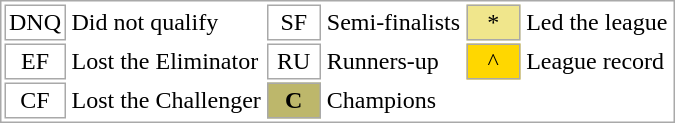<table cellpadding=2 style="border:1px solid DarkGray; font-size:100%">
<tr>
<td style="border:1px solid DarkGray; width: 30px" align=center>DNQ</td>
<td>Did not qualify</td>
<td style="border:1px solid DarkGray; width: 30px" align=center>SF</td>
<td>Semi-finalists</td>
<td bgcolor="Khaki" style="border:1px solid DarkGray; width: 30px" align=center>*</td>
<td>Led the league</td>
</tr>
<tr>
<td style="border:1px solid DarkGray; width: 30px" align=center>EF</td>
<td>Lost the Eliminator</td>
<td style="border:1px solid DarkGray; width: 30px" align=center>RU</td>
<td>Runners-up</td>
<td bgcolor="Gold" style="border:1px solid DarkGray; width: 30px" align="center">^</td>
<td>League record</td>
</tr>
<tr>
<td style="border:1px solid DarkGray; width: 30px" align=center>CF</td>
<td>Lost the Challenger</td>
<td bgcolor="DarkKhaki" style="border:1px solid DarkGray; width: 30px" align=center><strong>C</strong></td>
<td>Champions</td>
</tr>
</table>
